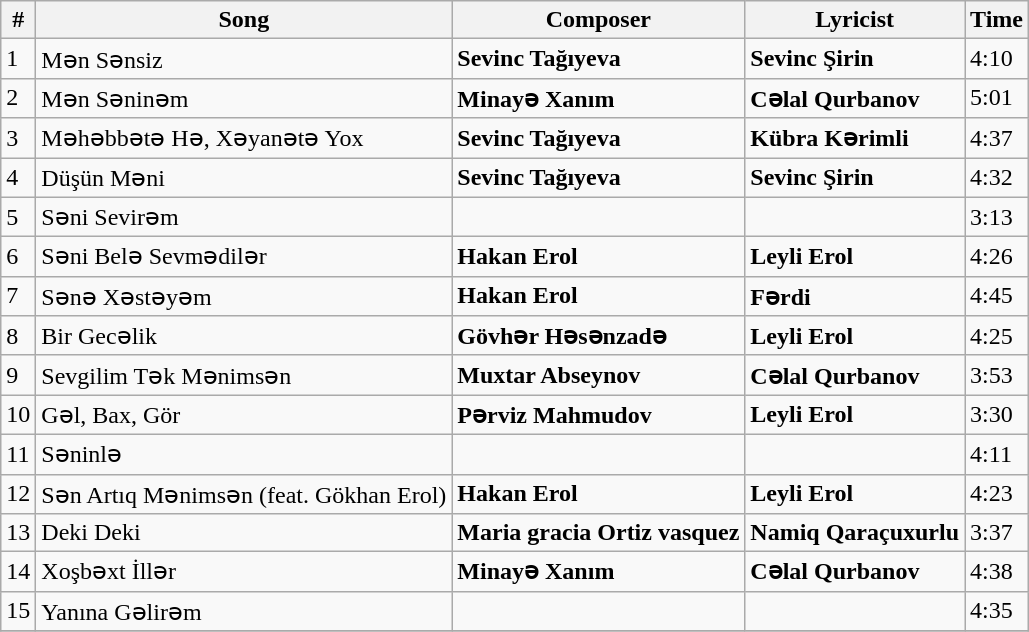<table class="wikitable">
<tr>
<th align="center">#</th>
<th align="center">Song</th>
<th align="center">Composer</th>
<th align="center">Lyricist</th>
<th align="center">Time</th>
</tr>
<tr>
<td>1</td>
<td>Mən Sənsiz</td>
<td><strong>Sevinc Tağıyeva</strong></td>
<td><strong>Sevinc Şirin</strong></td>
<td>4:10</td>
</tr>
<tr>
<td>2</td>
<td>Mən Səninəm</td>
<td><strong>Minayə Xanım</strong></td>
<td><strong>Cəlal Qurbanov</strong></td>
<td>5:01</td>
</tr>
<tr>
<td>3</td>
<td>Məhəbbətə Hə, Xəyanətə Yox</td>
<td><strong>Sevinc Tağıyeva</strong></td>
<td><strong>Kübra Kərimli</strong></td>
<td>4:37</td>
</tr>
<tr>
<td>4</td>
<td>Düşün Məni</td>
<td><strong>Sevinc Tağıyeva</strong></td>
<td><strong>Sevinc Şirin</strong></td>
<td>4:32</td>
</tr>
<tr>
<td>5</td>
<td>Səni Sevirəm</td>
<td></td>
<td></td>
<td>3:13</td>
</tr>
<tr>
<td>6</td>
<td>Səni Belə Sevmədilər</td>
<td><strong>Hakan Erol</strong></td>
<td><strong>Leyli Erol</strong></td>
<td>4:26</td>
</tr>
<tr>
<td>7</td>
<td>Sənə Xəstəyəm</td>
<td><strong>Hakan Erol</strong></td>
<td><strong>Fərdi</strong></td>
<td>4:45</td>
</tr>
<tr>
<td>8</td>
<td>Bir Gecəlik</td>
<td><strong>Gövhər Həsənzadə</strong></td>
<td><strong>Leyli Erol</strong></td>
<td>4:25</td>
</tr>
<tr>
<td>9</td>
<td>Sevgilim Tək Mənimsən</td>
<td><strong>Muxtar Abseynov</strong></td>
<td><strong>Cəlal Qurbanov</strong></td>
<td>3:53</td>
</tr>
<tr>
<td>10</td>
<td>Gəl, Bax, Gör</td>
<td><strong>Pərviz Mahmudov</strong></td>
<td><strong>Leyli Erol</strong></td>
<td>3:30</td>
</tr>
<tr>
<td>11</td>
<td>Səninlə</td>
<td></td>
<td></td>
<td>4:11</td>
</tr>
<tr>
<td>12</td>
<td>Sən Artıq Mənimsən (feat. Gökhan Erol)</td>
<td><strong>Hakan Erol</strong></td>
<td><strong>Leyli Erol</strong></td>
<td>4:23</td>
</tr>
<tr>
<td>13</td>
<td>Deki Deki</td>
<td><strong>Maria gracia Ortiz vasquez</strong></td>
<td><strong>Namiq Qaraçuxurlu</strong></td>
<td>3:37</td>
</tr>
<tr>
<td>14</td>
<td>Xoşbəxt İllər</td>
<td><strong>Minayə Xanım</strong></td>
<td><strong>Cəlal Qurbanov</strong></td>
<td>4:38</td>
</tr>
<tr>
<td>15</td>
<td>Yanına Gəlirəm</td>
<td></td>
<td></td>
<td>4:35</td>
</tr>
<tr>
</tr>
</table>
